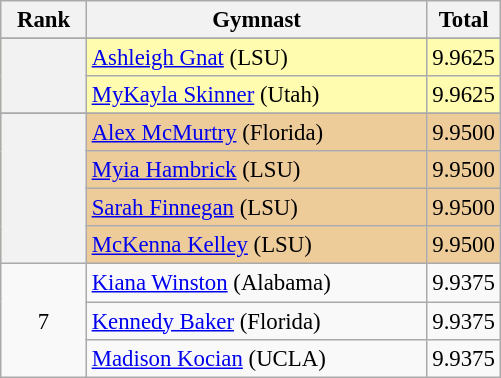<table class="wikitable sortable" style="text-align:center; font-size:95%">
<tr>
<th scope="col" style="width:50px;">Rank</th>
<th scope="col" style="width:220px;">Gymnast</th>
<th>Total</th>
</tr>
<tr>
</tr>
<tr style="background:#fffcaf;">
<th scope=row style="text-align:center" rowspan="2"></th>
<td style="text-align:left;"><a href='#'>Ashleigh Gnat</a> (LSU)</td>
<td>9.9625</td>
</tr>
<tr style="background:#fffcaf;">
<td style="text-align:left;"><a href='#'>MyKayla Skinner</a> (Utah)</td>
<td>9.9625</td>
</tr>
<tr>
</tr>
<tr style="background:#ec9;">
<th scope=row style="text-align:center" rowspan="4"></th>
<td style="text-align:left;"><a href='#'>Alex McMurtry</a> (Florida)</td>
<td>9.9500</td>
</tr>
<tr style="background:#ec9;">
<td style="text-align:left;"><a href='#'>Myia Hambrick</a> (LSU)</td>
<td>9.9500</td>
</tr>
<tr style="background:#ec9;">
<td style="text-align:left;"><a href='#'>Sarah Finnegan</a> (LSU)</td>
<td>9.9500</td>
</tr>
<tr style="background:#ec9;">
<td style="text-align:left;"><a href='#'>McKenna Kelley</a> (LSU)</td>
<td>9.9500</td>
</tr>
<tr>
<td rowspan="3">7</td>
<td style="text-align:left;"><a href='#'>Kiana Winston</a> (Alabama)</td>
<td>9.9375</td>
</tr>
<tr>
<td style="text-align:left;"><a href='#'>Kennedy Baker</a> (Florida)</td>
<td>9.9375</td>
</tr>
<tr>
<td style="text-align:left;"><a href='#'>Madison Kocian</a> (UCLA)</td>
<td>9.9375</td>
</tr>
</table>
